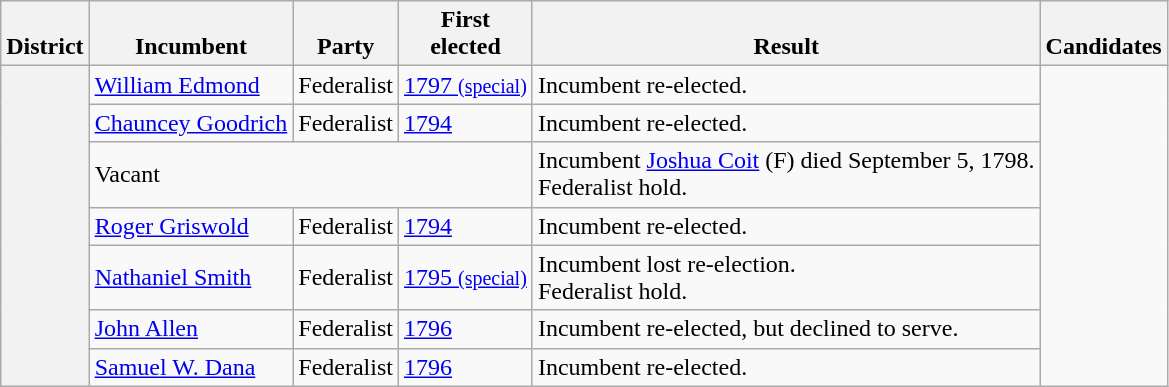<table class=wikitable>
<tr valign=bottom>
<th>District</th>
<th>Incumbent</th>
<th>Party</th>
<th>First<br>elected</th>
<th>Result</th>
<th>Candidates</th>
</tr>
<tr>
<th rowspan=7><br></th>
<td><a href='#'>William Edmond</a></td>
<td>Federalist</td>
<td><a href='#'>1797 <small>(special)</small></a></td>
<td>Incumbent re-elected.</td>
<td nowrap rowspan=7></td>
</tr>
<tr>
<td><a href='#'>Chauncey Goodrich</a></td>
<td>Federalist</td>
<td><a href='#'>1794</a></td>
<td>Incumbent re-elected.</td>
</tr>
<tr>
<td colspan=3>Vacant</td>
<td>Incumbent <a href='#'>Joshua Coit</a> (F) died September 5, 1798.<br>Federalist hold.</td>
</tr>
<tr>
<td><a href='#'>Roger Griswold</a></td>
<td>Federalist</td>
<td><a href='#'>1794</a></td>
<td>Incumbent re-elected.</td>
</tr>
<tr>
<td><a href='#'>Nathaniel Smith</a></td>
<td>Federalist</td>
<td><a href='#'>1795 <small>(special)</small></a></td>
<td>Incumbent lost re-election.<br>Federalist hold.</td>
</tr>
<tr>
<td><a href='#'>John Allen</a></td>
<td>Federalist</td>
<td><a href='#'>1796</a></td>
<td>Incumbent re-elected, but declined to serve.</td>
</tr>
<tr>
<td><a href='#'>Samuel W. Dana</a></td>
<td>Federalist</td>
<td><a href='#'>1796</a></td>
<td>Incumbent re-elected.</td>
</tr>
</table>
